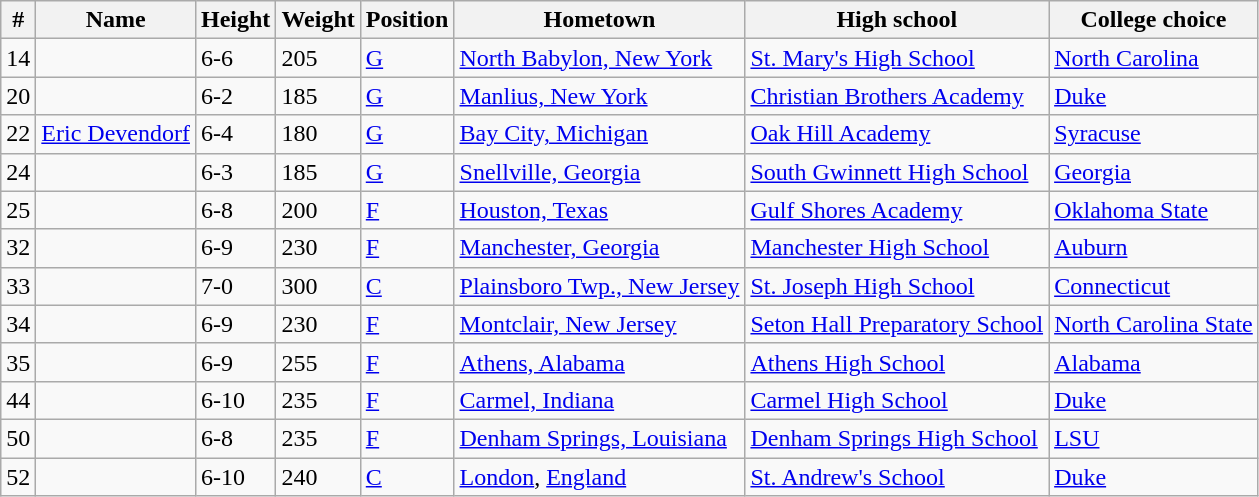<table class="wikitable sortable">
<tr>
<th>#</th>
<th>Name</th>
<th>Height</th>
<th>Weight</th>
<th>Position</th>
<th>Hometown</th>
<th>High school</th>
<th>College choice</th>
</tr>
<tr>
<td>14</td>
<td></td>
<td>6-6</td>
<td>205</td>
<td><a href='#'>G</a></td>
<td><a href='#'>North Babylon, New York</a></td>
<td><a href='#'>St. Mary's High School</a></td>
<td><a href='#'>North Carolina</a></td>
</tr>
<tr>
<td>20</td>
<td></td>
<td>6-2</td>
<td>185</td>
<td><a href='#'>G</a></td>
<td><a href='#'>Manlius, New York</a></td>
<td><a href='#'>Christian Brothers Academy</a></td>
<td><a href='#'>Duke</a></td>
</tr>
<tr>
<td>22</td>
<td><a href='#'>Eric Devendorf</a></td>
<td>6-4</td>
<td>180</td>
<td><a href='#'>G</a></td>
<td><a href='#'>Bay City, Michigan</a></td>
<td><a href='#'>Oak Hill Academy</a></td>
<td><a href='#'>Syracuse</a></td>
</tr>
<tr>
<td>24</td>
<td></td>
<td>6-3</td>
<td>185</td>
<td><a href='#'>G</a></td>
<td><a href='#'>Snellville, Georgia</a></td>
<td><a href='#'>South Gwinnett High School</a></td>
<td><a href='#'>Georgia</a></td>
</tr>
<tr>
<td>25</td>
<td></td>
<td>6-8</td>
<td>200</td>
<td><a href='#'>F</a></td>
<td><a href='#'>Houston, Texas</a></td>
<td><a href='#'>Gulf Shores Academy</a></td>
<td><a href='#'>Oklahoma State</a></td>
</tr>
<tr>
<td>32</td>
<td></td>
<td>6-9</td>
<td>230</td>
<td><a href='#'>F</a></td>
<td><a href='#'>Manchester, Georgia</a></td>
<td><a href='#'>Manchester High School</a></td>
<td><a href='#'>Auburn</a></td>
</tr>
<tr>
<td>33</td>
<td></td>
<td>7-0</td>
<td>300</td>
<td><a href='#'>C</a></td>
<td><a href='#'>Plainsboro Twp., New Jersey</a></td>
<td><a href='#'>St. Joseph High School</a></td>
<td><a href='#'>Connecticut</a></td>
</tr>
<tr>
<td>34</td>
<td></td>
<td>6-9</td>
<td>230</td>
<td><a href='#'>F</a></td>
<td><a href='#'>Montclair, New Jersey</a></td>
<td><a href='#'>Seton Hall Preparatory School</a></td>
<td><a href='#'>North Carolina State</a></td>
</tr>
<tr>
<td>35</td>
<td></td>
<td>6-9</td>
<td>255</td>
<td><a href='#'>F</a></td>
<td><a href='#'>Athens, Alabama</a></td>
<td><a href='#'>Athens High School</a></td>
<td><a href='#'>Alabama</a></td>
</tr>
<tr>
<td>44</td>
<td></td>
<td>6-10</td>
<td>235</td>
<td><a href='#'>F</a></td>
<td><a href='#'>Carmel, Indiana</a></td>
<td><a href='#'>Carmel High School</a></td>
<td><a href='#'>Duke</a></td>
</tr>
<tr>
<td>50</td>
<td></td>
<td>6-8</td>
<td>235</td>
<td><a href='#'>F</a></td>
<td><a href='#'>Denham Springs, Louisiana</a></td>
<td><a href='#'>Denham Springs High School</a></td>
<td><a href='#'>LSU</a></td>
</tr>
<tr>
<td>52</td>
<td></td>
<td>6-10</td>
<td>240</td>
<td><a href='#'>C</a></td>
<td><a href='#'>London</a>, <a href='#'>England</a></td>
<td><a href='#'>St. Andrew's School</a></td>
<td><a href='#'>Duke</a></td>
</tr>
</table>
